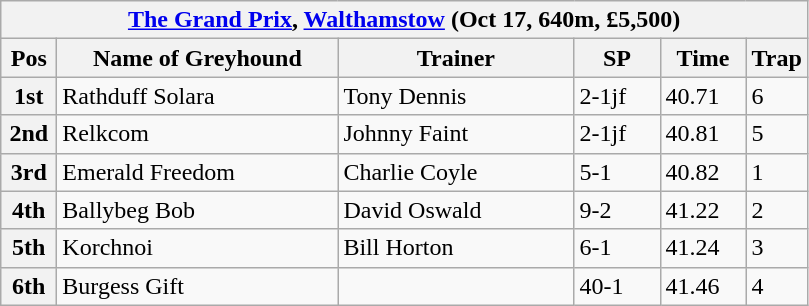<table class="wikitable">
<tr>
<th colspan="6"><a href='#'>The Grand Prix</a>, <a href='#'>Walthamstow</a> (Oct 17, 640m, £5,500)</th>
</tr>
<tr>
<th width=30>Pos</th>
<th width=180>Name of Greyhound</th>
<th width=150>Trainer</th>
<th width=50>SP</th>
<th width=50>Time</th>
<th width=30>Trap</th>
</tr>
<tr>
<th>1st</th>
<td>Rathduff Solara</td>
<td>Tony Dennis</td>
<td>2-1jf</td>
<td>40.71</td>
<td>6</td>
</tr>
<tr>
<th>2nd</th>
<td>Relkcom</td>
<td>Johnny Faint</td>
<td>2-1jf</td>
<td>40.81</td>
<td>5</td>
</tr>
<tr>
<th>3rd</th>
<td>Emerald Freedom</td>
<td>Charlie Coyle</td>
<td>5-1</td>
<td>40.82</td>
<td>1</td>
</tr>
<tr>
<th>4th</th>
<td>Ballybeg Bob</td>
<td>David Oswald</td>
<td>9-2</td>
<td>41.22</td>
<td>2</td>
</tr>
<tr>
<th>5th</th>
<td>Korchnoi</td>
<td>Bill Horton</td>
<td>6-1</td>
<td>41.24</td>
<td>3</td>
</tr>
<tr>
<th>6th</th>
<td>Burgess Gift</td>
<td></td>
<td>40-1</td>
<td>41.46</td>
<td>4</td>
</tr>
</table>
